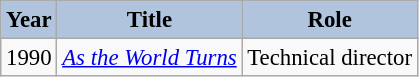<table class="wikitable" style="font-size:95%;">
<tr>
<th style="background:#B0C4DE;">Year</th>
<th style="background:#B0C4DE;">Title</th>
<th style="background:#B0C4DE;">Role</th>
</tr>
<tr>
<td>1990</td>
<td><em><a href='#'>As the World Turns</a></em></td>
<td>Technical director</td>
</tr>
</table>
